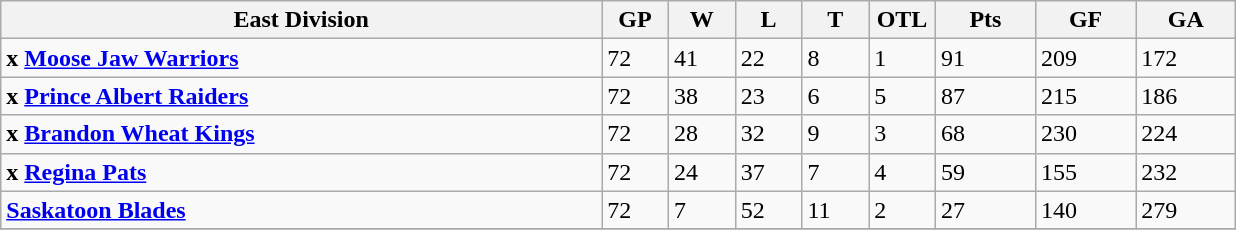<table class="wikitable">
<tr>
<th width="45%">East Division</th>
<th width="5%">GP</th>
<th width="5%">W</th>
<th width="5%">L</th>
<th width="5%">T</th>
<th width="5%">OTL</th>
<th width="7.5%">Pts</th>
<th width="7.5%">GF</th>
<th width="7.5%">GA</th>
</tr>
<tr>
<td><strong>x <a href='#'>Moose Jaw Warriors</a></strong></td>
<td>72</td>
<td>41</td>
<td>22</td>
<td>8</td>
<td>1</td>
<td>91</td>
<td>209</td>
<td>172</td>
</tr>
<tr>
<td><strong>x <a href='#'>Prince Albert Raiders</a></strong></td>
<td>72</td>
<td>38</td>
<td>23</td>
<td>6</td>
<td>5</td>
<td>87</td>
<td>215</td>
<td>186</td>
</tr>
<tr>
<td><strong>x <a href='#'>Brandon Wheat Kings</a></strong></td>
<td>72</td>
<td>28</td>
<td>32</td>
<td>9</td>
<td>3</td>
<td>68</td>
<td>230</td>
<td>224</td>
</tr>
<tr>
<td><strong>x <a href='#'>Regina Pats</a></strong></td>
<td>72</td>
<td>24</td>
<td>37</td>
<td>7</td>
<td>4</td>
<td>59</td>
<td>155</td>
<td>232</td>
</tr>
<tr>
<td><strong><a href='#'>Saskatoon Blades</a></strong></td>
<td>72</td>
<td>7</td>
<td>52</td>
<td>11</td>
<td>2</td>
<td>27</td>
<td>140</td>
<td>279</td>
</tr>
<tr>
</tr>
</table>
